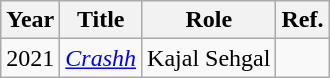<table class="wikitable plainrowheaders sortable">
<tr>
<th>Year</th>
<th>Title</th>
<th>Role</th>
<th>Ref.</th>
</tr>
<tr>
<td>2021</td>
<td><em><a href='#'>Crashh</a></em></td>
<td>Kajal Sehgal</td>
<td></td>
</tr>
</table>
